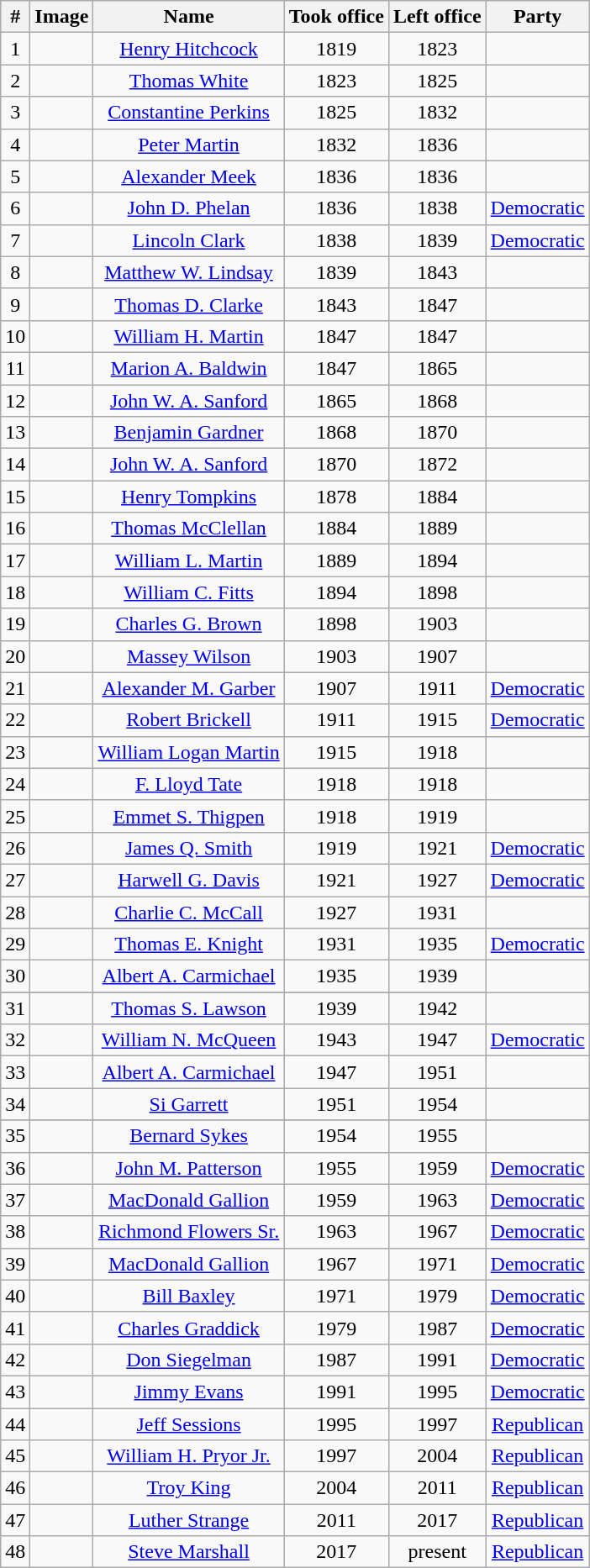<table class="wikitable sortable" style="text-align:center;">
<tr>
<th>#</th>
<th>Image</th>
<th>Name</th>
<th>Took office</th>
<th>Left office</th>
<th>Party</th>
</tr>
<tr>
<td>1</td>
<td></td>
<td><a href='#'>Henry Hitchcock</a></td>
<td>1819</td>
<td>1823</td>
<td></td>
</tr>
<tr>
<td>2</td>
<td></td>
<td><a href='#'>Thomas White</a></td>
<td>1823</td>
<td>1825</td>
<td></td>
</tr>
<tr>
<td>3</td>
<td></td>
<td><a href='#'>Constantine Perkins</a></td>
<td>1825</td>
<td>1832</td>
<td></td>
</tr>
<tr>
<td>4</td>
<td></td>
<td><a href='#'>Peter Martin</a></td>
<td>1832</td>
<td>1836</td>
<td></td>
</tr>
<tr>
<td>5</td>
<td></td>
<td><a href='#'>Alexander Meek</a></td>
<td>1836</td>
<td>1836</td>
<td></td>
</tr>
<tr>
<td>6</td>
<td></td>
<td><a href='#'>John D. Phelan</a></td>
<td>1836</td>
<td>1838</td>
<td><a href='#'>Democratic</a></td>
</tr>
<tr>
<td>7</td>
<td></td>
<td><a href='#'>Lincoln Clark</a></td>
<td>1838</td>
<td>1839</td>
<td><a href='#'>Democratic</a></td>
</tr>
<tr>
<td>8</td>
<td></td>
<td><a href='#'>Matthew W. Lindsay</a></td>
<td>1839</td>
<td>1843</td>
<td></td>
</tr>
<tr>
<td>9</td>
<td></td>
<td><a href='#'>Thomas D. Clarke</a></td>
<td>1843</td>
<td>1847</td>
<td></td>
</tr>
<tr>
<td>10</td>
<td></td>
<td><a href='#'>William H. Martin</a></td>
<td>1847</td>
<td>1847</td>
<td></td>
</tr>
<tr>
<td>11</td>
<td></td>
<td><a href='#'>Marion A. Baldwin</a></td>
<td>1847</td>
<td>1865</td>
<td></td>
</tr>
<tr>
<td>12</td>
<td></td>
<td><a href='#'>John W. A. Sanford</a></td>
<td>1865</td>
<td>1868</td>
<td></td>
</tr>
<tr>
<td>13</td>
<td></td>
<td><a href='#'>Benjamin Gardner</a></td>
<td>1868</td>
<td>1870</td>
<td></td>
</tr>
<tr>
<td>14</td>
<td></td>
<td><a href='#'>John W. A. Sanford</a></td>
<td>1870</td>
<td>1872</td>
<td></td>
</tr>
<tr>
<td>15</td>
<td></td>
<td><a href='#'>Henry Tompkins</a></td>
<td>1878</td>
<td>1884</td>
<td></td>
</tr>
<tr>
<td>16</td>
<td></td>
<td><a href='#'>Thomas McClellan</a></td>
<td>1884</td>
<td>1889</td>
<td></td>
</tr>
<tr>
<td>17</td>
<td></td>
<td><a href='#'>William L. Martin</a></td>
<td>1889</td>
<td>1894</td>
<td></td>
</tr>
<tr>
<td>18</td>
<td></td>
<td><a href='#'>William C. Fitts</a></td>
<td>1894</td>
<td>1898</td>
<td></td>
</tr>
<tr>
<td>19</td>
<td></td>
<td><a href='#'>Charles G. Brown</a></td>
<td>1898</td>
<td>1903</td>
<td></td>
</tr>
<tr>
<td>20</td>
<td></td>
<td><a href='#'>Massey Wilson</a></td>
<td>1903</td>
<td>1907</td>
<td></td>
</tr>
<tr>
<td>21</td>
<td></td>
<td><a href='#'>Alexander M. Garber</a></td>
<td>1907</td>
<td>1911</td>
<td><a href='#'>Democratic</a></td>
</tr>
<tr>
<td>22</td>
<td></td>
<td><a href='#'>Robert Brickell</a></td>
<td>1911</td>
<td>1915</td>
<td><a href='#'>Democratic</a></td>
</tr>
<tr>
<td>23</td>
<td></td>
<td><a href='#'>William Logan Martin</a></td>
<td>1915</td>
<td>1918</td>
<td></td>
</tr>
<tr>
<td>24</td>
<td></td>
<td><a href='#'>F. Lloyd Tate</a></td>
<td>1918</td>
<td>1918</td>
<td></td>
</tr>
<tr>
<td>25</td>
<td></td>
<td><a href='#'>Emmet S. Thigpen</a></td>
<td>1918</td>
<td>1919</td>
<td></td>
</tr>
<tr>
<td>26</td>
<td></td>
<td><a href='#'>James Q. Smith</a></td>
<td>1919</td>
<td>1921</td>
<td><a href='#'>Democratic</a></td>
</tr>
<tr>
<td>27</td>
<td></td>
<td><a href='#'>Harwell G. Davis</a></td>
<td>1921</td>
<td>1927</td>
<td><a href='#'>Democratic</a></td>
</tr>
<tr>
<td>28</td>
<td></td>
<td><a href='#'>Charlie C. McCall</a></td>
<td>1927</td>
<td>1931</td>
<td></td>
</tr>
<tr>
<td>29</td>
<td></td>
<td><a href='#'>Thomas E. Knight</a></td>
<td>1931</td>
<td>1935</td>
<td><a href='#'>Democratic</a></td>
</tr>
<tr>
<td>30</td>
<td></td>
<td><a href='#'>Albert A. Carmichael</a></td>
<td>1935</td>
<td>1939</td>
</tr>
<tr>
</tr>
<tr>
<td>31</td>
<td></td>
<td><a href='#'>Thomas S. Lawson</a></td>
<td>1939</td>
<td>1942</td>
<td></td>
</tr>
<tr>
<td>32</td>
<td></td>
<td><a href='#'>William N. McQueen</a></td>
<td>1943</td>
<td>1947</td>
<td><a href='#'>Democratic</a></td>
</tr>
<tr>
<td>33</td>
<td></td>
<td><a href='#'>Albert A. Carmichael</a></td>
<td>1947</td>
<td>1951</td>
<td></td>
</tr>
<tr>
<td>34</td>
<td></td>
<td><a href='#'>Si Garrett</a></td>
<td>1951</td>
<td>1954</td>
<td></td>
</tr>
<tr>
</tr>
<tr>
<td>35</td>
<td></td>
<td><a href='#'>Bernard Sykes</a></td>
<td>1954</td>
<td>1955</td>
<td></td>
</tr>
<tr>
<td>36</td>
<td></td>
<td><a href='#'>John M. Patterson</a></td>
<td>1955</td>
<td>1959</td>
<td><a href='#'>Democratic</a></td>
</tr>
<tr>
<td>37</td>
<td></td>
<td><a href='#'>MacDonald Gallion</a></td>
<td>1959</td>
<td>1963</td>
<td><a href='#'>Democratic</a></td>
</tr>
<tr>
<td>38</td>
<td></td>
<td><a href='#'>Richmond Flowers Sr.</a></td>
<td>1963</td>
<td>1967</td>
<td><a href='#'>Democratic</a></td>
</tr>
<tr>
<td>39</td>
<td></td>
<td><a href='#'>MacDonald Gallion</a></td>
<td>1967</td>
<td>1971</td>
<td><a href='#'>Democratic</a></td>
</tr>
<tr>
<td>40</td>
<td></td>
<td><a href='#'>Bill Baxley</a></td>
<td>1971</td>
<td>1979</td>
<td><a href='#'>Democratic</a></td>
</tr>
<tr>
<td>41</td>
<td></td>
<td><a href='#'>Charles Graddick</a></td>
<td>1979</td>
<td>1987</td>
<td><a href='#'>Democratic</a></td>
</tr>
<tr>
<td>42</td>
<td></td>
<td><a href='#'>Don Siegelman</a></td>
<td>1987</td>
<td>1991</td>
<td><a href='#'>Democratic</a></td>
</tr>
<tr>
<td>43</td>
<td></td>
<td><a href='#'>Jimmy Evans</a></td>
<td>1991</td>
<td>1995</td>
<td><a href='#'>Democratic</a></td>
</tr>
<tr>
<td>44</td>
<td></td>
<td><a href='#'>Jeff Sessions</a></td>
<td>1995</td>
<td>1997</td>
<td><a href='#'>Republican</a></td>
</tr>
<tr>
<td>45</td>
<td></td>
<td><a href='#'>William H. Pryor Jr.</a></td>
<td>1997</td>
<td>2004</td>
<td><a href='#'>Republican</a></td>
</tr>
<tr>
<td>46</td>
<td></td>
<td><a href='#'>Troy King</a></td>
<td>2004</td>
<td>2011</td>
<td><a href='#'>Republican</a></td>
</tr>
<tr>
<td>47</td>
<td></td>
<td><a href='#'>Luther Strange</a></td>
<td>2011</td>
<td>2017</td>
<td><a href='#'>Republican</a></td>
</tr>
<tr>
<td>48</td>
<td></td>
<td><a href='#'>Steve Marshall</a></td>
<td>2017</td>
<td>present</td>
<td><a href='#'>Republican</a></td>
</tr>
</table>
